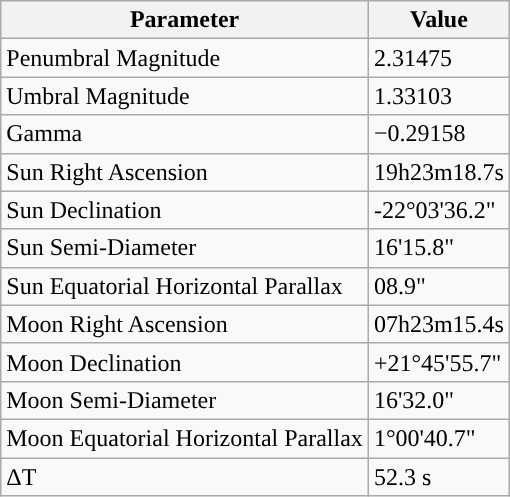<table class="wikitable">
<tr>
<th>Parameter</th>
<th>Value</th>
</tr>
<tr>
<td>Penumbral Magnitude</td>
<td>2.31475</td>
</tr>
<tr>
<td>Umbral Magnitude</td>
<td>1.33103</td>
</tr>
<tr>
<td>Gamma</td>
<td>−0.29158</td>
</tr>
<tr>
<td>Sun Right Ascension</td>
<td>19h23m18.7s</td>
</tr>
<tr>
<td>Sun Declination</td>
<td>-22°03'36.2"</td>
</tr>
<tr>
<td>Sun Semi-Diameter</td>
<td>16'15.8"</td>
</tr>
<tr>
<td>Sun Equatorial Horizontal Parallax</td>
<td>08.9"</td>
</tr>
<tr>
<td>Moon Right Ascension</td>
<td>07h23m15.4s</td>
</tr>
<tr>
<td>Moon Declination</td>
<td>+21°45'55.7"</td>
</tr>
<tr>
<td>Moon Semi-Diameter</td>
<td>16'32.0"</td>
</tr>
<tr>
<td>Moon Equatorial Horizontal Parallax</td>
<td>1°00'40.7"</td>
</tr>
<tr>
<td>ΔT</td>
<td>52.3 s</td>
</tr>
</table>
